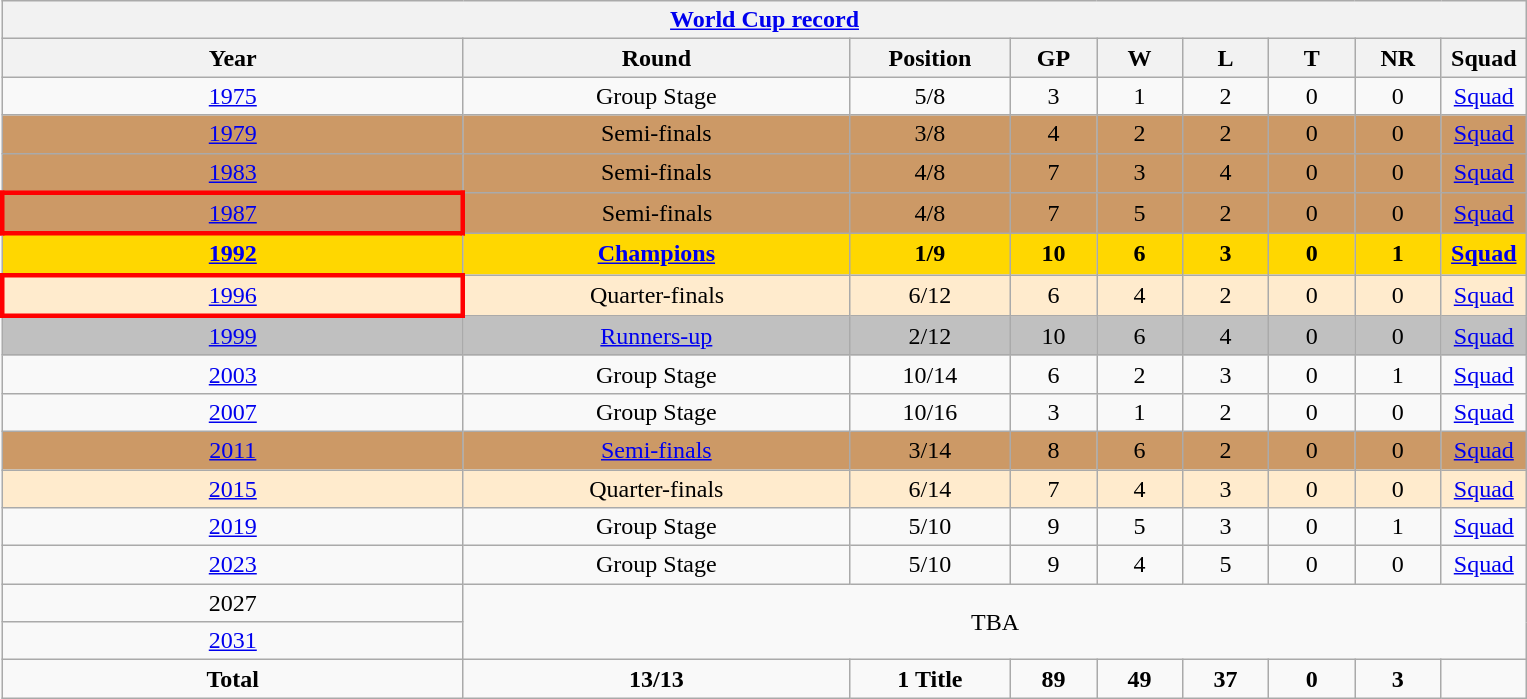<table class="wikitable" style="text-align: center">
<tr>
<th colspan=9><a href='#'>World Cup record</a></th>
</tr>
<tr>
<th width=300>Year</th>
<th width=250>Round</th>
<th width=100>Position</th>
<th width=50>GP</th>
<th width=50>W</th>
<th width=50>L</th>
<th width=50>T</th>
<th width=50>NR</th>
<th width=50>Squad</th>
</tr>
<tr>
<td> <a href='#'>1975</a></td>
<td>Group Stage</td>
<td>5/8</td>
<td>3</td>
<td>1</td>
<td>2</td>
<td>0</td>
<td>0</td>
<td><a href='#'>Squad</a></td>
</tr>
<tr style="background:#cc9966;">
<td> <a href='#'>1979</a></td>
<td>Semi-finals</td>
<td>3/8</td>
<td>4</td>
<td>2</td>
<td>2</td>
<td>0</td>
<td>0</td>
<td><a href='#'>Squad</a></td>
</tr>
<tr style="background:#cc9966;">
<td>  <a href='#'>1983</a></td>
<td>Semi-finals</td>
<td>4/8</td>
<td>7</td>
<td>3</td>
<td>4</td>
<td>0</td>
<td>0</td>
<td><a href='#'>Squad</a></td>
</tr>
<tr style="background:#cc9966;">
<td style="border: 3px solid red">  <a href='#'>1987</a></td>
<td>Semi-finals</td>
<td>4/8</td>
<td>7</td>
<td>5</td>
<td>2</td>
<td>0</td>
<td>0</td>
<td><a href='#'>Squad</a></td>
</tr>
<tr style="background:gold;">
<td>  <strong><a href='#'>1992</a></strong></td>
<td><strong><a href='#'>Champions</a></strong></td>
<td><strong>1/9</strong></td>
<td><strong>10</strong></td>
<td><strong>6</strong></td>
<td><strong>3</strong></td>
<td><strong>0</strong></td>
<td><strong>1</strong></td>
<td><strong><a href='#'>Squad</a></strong></td>
</tr>
<tr bgcolor="#ffebcd">
<td style="border: 3px solid red">   <a href='#'>1996</a></td>
<td>Quarter-finals</td>
<td>6/12</td>
<td>6</td>
<td>4</td>
<td>2</td>
<td>0</td>
<td>0</td>
<td><a href='#'>Squad</a></td>
</tr>
<tr style="background:silver;">
<td>     <a href='#'>1999</a></td>
<td><a href='#'>Runners-up</a></td>
<td>2/12</td>
<td>10</td>
<td>6</td>
<td>4</td>
<td>0</td>
<td>0</td>
<td><a href='#'>Squad</a></td>
</tr>
<tr>
<td>   <a href='#'>2003</a></td>
<td>Group Stage</td>
<td>10/14</td>
<td>6</td>
<td>2</td>
<td>3</td>
<td>0</td>
<td>1</td>
<td><a href='#'>Squad</a></td>
</tr>
<tr>
<td> <a href='#'>2007</a></td>
<td>Group Stage</td>
<td>10/16</td>
<td>3</td>
<td>1</td>
<td>2</td>
<td>0</td>
<td>0</td>
<td><a href='#'>Squad</a></td>
</tr>
<tr style="background:#cc9966;">
<td>   <a href='#'>2011</a></td>
<td><a href='#'>Semi-finals</a></td>
<td>3/14</td>
<td>8</td>
<td>6</td>
<td>2</td>
<td>0</td>
<td>0</td>
<td><a href='#'>Squad</a></td>
</tr>
<tr bgcolor="#ffebcd">
<td>  <a href='#'>2015</a></td>
<td>Quarter-finals</td>
<td>6/14</td>
<td>7</td>
<td>4</td>
<td>3</td>
<td>0</td>
<td>0</td>
<td><a href='#'>Squad</a></td>
</tr>
<tr>
<td>  <a href='#'>2019</a></td>
<td>Group Stage</td>
<td>5/10</td>
<td>9</td>
<td>5</td>
<td>3</td>
<td>0</td>
<td>1</td>
<td><a href='#'>Squad</a></td>
</tr>
<tr>
<td> <a href='#'>2023</a></td>
<td>Group Stage</td>
<td>5/10</td>
<td>9</td>
<td>4</td>
<td>5</td>
<td>0</td>
<td>0</td>
<td><a href='#'>Squad</a></td>
</tr>
<tr>
<td>   2027</td>
<td colspan='8'; rowspan=2>TBA</td>
</tr>
<tr>
<td>  <a href='#'>2031</a></td>
</tr>
<tr>
<td><strong>Total</strong></td>
<td><strong>13/13</strong></td>
<td><strong>1 Title</strong></td>
<td><strong>89</strong></td>
<td><strong>49</strong></td>
<td><strong>37</strong></td>
<td><strong>0</strong></td>
<td><strong>3</strong></td>
<td></td>
</tr>
</table>
